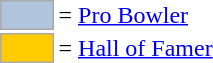<table>
<tr>
<td style="background-color:lightsteelblue; border:1px solid #aaaaaa; width:2em;"></td>
<td>= <a href='#'>Pro Bowler</a></td>
</tr>
<tr>
<td style="background-color:#FFCC00; border:1px solid #aaaaaa; width:2em;"></td>
<td>= <a href='#'>Hall of Famer</a></td>
</tr>
</table>
